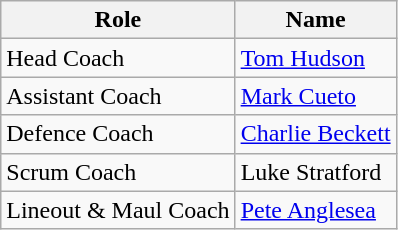<table class="wikitable">
<tr>
<th>Role</th>
<th>Name</th>
</tr>
<tr>
<td>Head Coach</td>
<td> <a href='#'>Tom Hudson</a></td>
</tr>
<tr>
<td>Assistant Coach</td>
<td> <a href='#'>Mark Cueto</a></td>
</tr>
<tr>
<td>Defence Coach</td>
<td> <a href='#'>Charlie Beckett</a></td>
</tr>
<tr>
<td>Scrum Coach</td>
<td> Luke Stratford</td>
</tr>
<tr>
<td>Lineout & Maul Coach</td>
<td> <a href='#'>Pete Anglesea</a></td>
</tr>
</table>
